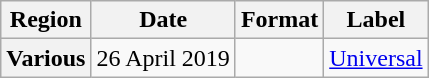<table class="wikitable plainrowheaders">
<tr>
<th scope="col">Region</th>
<th scope="col">Date</th>
<th scope="col">Format</th>
<th scope="col">Label</th>
</tr>
<tr>
<th scope="row">Various</th>
<td>26 April 2019</td>
<td></td>
<td><a href='#'>Universal</a></td>
</tr>
</table>
